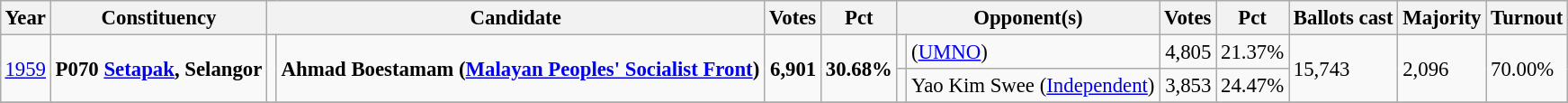<table class="wikitable" style="margin:0.5em ; font-size:95%">
<tr>
<th>Year</th>
<th>Constituency</th>
<th colspan=2>Candidate</th>
<th>Votes</th>
<th>Pct</th>
<th colspan=2>Opponent(s)</th>
<th>Votes</th>
<th>Pct</th>
<th>Ballots cast</th>
<th>Majority</th>
<th>Turnout</th>
</tr>
<tr>
<td rowspan=2><a href='#'>1959</a></td>
<td rowspan=2><strong>P070 <a href='#'>Setapak</a>, Selangor</strong></td>
<td rowspan=2 ></td>
<td rowspan=2><strong>Ahmad Boestamam (<a href='#'>Malayan Peoples' Socialist Front</a>)</strong></td>
<td rowspan=2 align=right><strong>6,901</strong></td>
<td rowspan=2><strong>30.68%</strong></td>
<td></td>
<td> (<a href='#'>UMNO</a>)</td>
<td align=right>4,805</td>
<td>21.37%</td>
<td rowspan=2>15,743</td>
<td rowspan=2>2,096</td>
<td rowspan=2>70.00%</td>
</tr>
<tr>
<td></td>
<td>Yao Kim Swee (<a href='#'>Independent</a>)</td>
<td align="right">3,853</td>
<td align=right>24.47%</td>
</tr>
<tr>
</tr>
</table>
